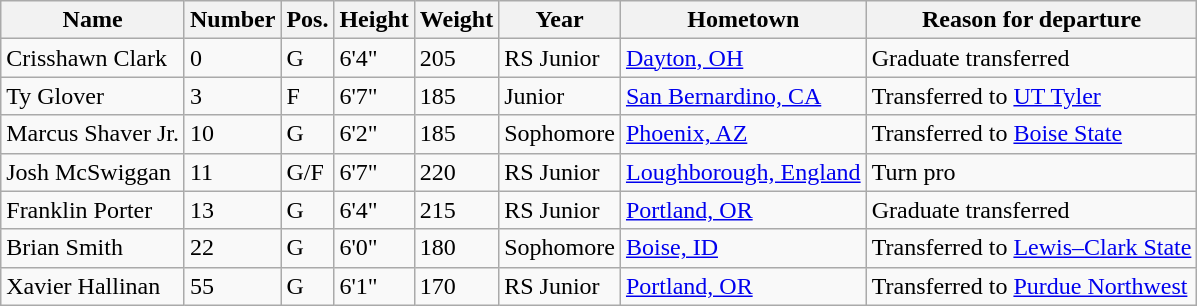<table class="wikitable sortable" border="1">
<tr>
<th>Name</th>
<th>Number</th>
<th>Pos.</th>
<th>Height</th>
<th>Weight</th>
<th>Year</th>
<th>Hometown</th>
<th class="unsortable">Reason for departure</th>
</tr>
<tr>
<td>Crisshawn Clark</td>
<td>0</td>
<td>G</td>
<td>6'4"</td>
<td>205</td>
<td>RS Junior</td>
<td><a href='#'>Dayton, OH</a></td>
<td>Graduate transferred</td>
</tr>
<tr>
<td>Ty Glover</td>
<td>3</td>
<td>F</td>
<td>6'7"</td>
<td>185</td>
<td>Junior</td>
<td><a href='#'>San Bernardino, CA</a></td>
<td>Transferred to <a href='#'>UT Tyler</a></td>
</tr>
<tr>
<td>Marcus Shaver Jr.</td>
<td>10</td>
<td>G</td>
<td>6'2"</td>
<td>185</td>
<td>Sophomore</td>
<td><a href='#'>Phoenix, AZ</a></td>
<td>Transferred to <a href='#'>Boise State</a></td>
</tr>
<tr>
<td>Josh McSwiggan</td>
<td>11</td>
<td>G/F</td>
<td>6'7"</td>
<td>220</td>
<td>RS Junior</td>
<td><a href='#'>Loughborough, England</a></td>
<td>Turn pro</td>
</tr>
<tr>
<td>Franklin Porter</td>
<td>13</td>
<td>G</td>
<td>6'4"</td>
<td>215</td>
<td>RS Junior</td>
<td><a href='#'>Portland, OR</a></td>
<td>Graduate transferred</td>
</tr>
<tr>
<td>Brian Smith</td>
<td>22</td>
<td>G</td>
<td>6'0"</td>
<td>180</td>
<td>Sophomore</td>
<td><a href='#'>Boise, ID</a></td>
<td>Transferred to <a href='#'>Lewis–Clark State</a></td>
</tr>
<tr>
<td>Xavier Hallinan</td>
<td>55</td>
<td>G</td>
<td>6'1"</td>
<td>170</td>
<td>RS Junior</td>
<td><a href='#'>Portland, OR</a></td>
<td>Transferred to <a href='#'>Purdue Northwest</a></td>
</tr>
</table>
